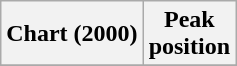<table class="wikitable sortable plainrowheaders">
<tr>
<th>Chart (2000)</th>
<th>Peak<br>position</th>
</tr>
<tr>
</tr>
</table>
